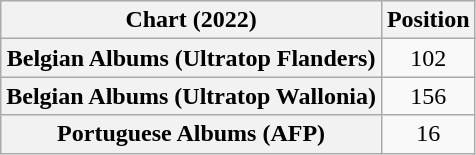<table class="wikitable plainrowheaders sortable" style="text-align:center">
<tr>
<th scope="col">Chart (2022)</th>
<th scope="col">Position</th>
</tr>
<tr>
<th scope="row">Belgian Albums (Ultratop Flanders)</th>
<td>102</td>
</tr>
<tr>
<th scope="row">Belgian Albums (Ultratop Wallonia)</th>
<td>156</td>
</tr>
<tr>
<th scope="row">Portuguese Albums (AFP)</th>
<td>16</td>
</tr>
</table>
